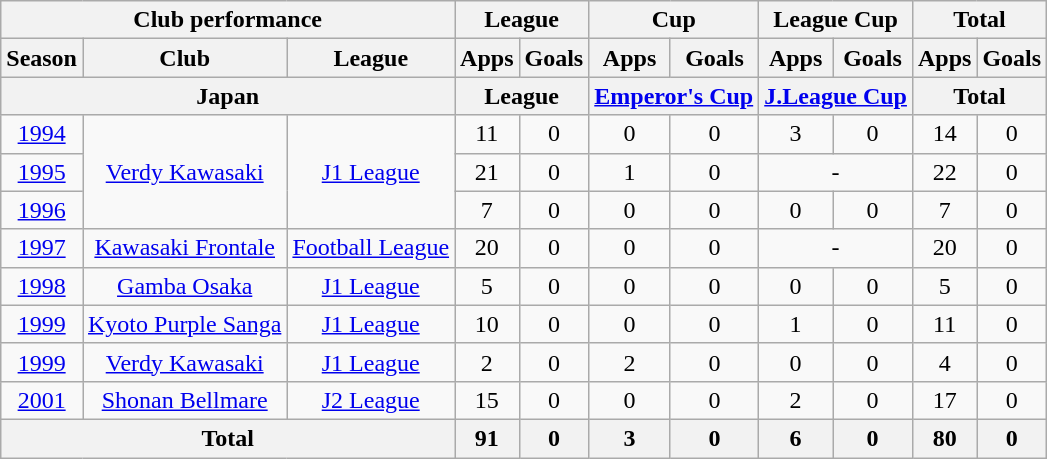<table class="wikitable" style="text-align:center;">
<tr>
<th colspan=3>Club performance</th>
<th colspan=2>League</th>
<th colspan=2>Cup</th>
<th colspan=2>League Cup</th>
<th colspan=2>Total</th>
</tr>
<tr>
<th>Season</th>
<th>Club</th>
<th>League</th>
<th>Apps</th>
<th>Goals</th>
<th>Apps</th>
<th>Goals</th>
<th>Apps</th>
<th>Goals</th>
<th>Apps</th>
<th>Goals</th>
</tr>
<tr>
<th colspan=3>Japan</th>
<th colspan=2>League</th>
<th colspan=2><a href='#'>Emperor's Cup</a></th>
<th colspan=2><a href='#'>J.League Cup</a></th>
<th colspan=2>Total</th>
</tr>
<tr>
<td><a href='#'>1994</a></td>
<td rowspan="3"><a href='#'>Verdy Kawasaki</a></td>
<td rowspan="3"><a href='#'>J1 League</a></td>
<td>11</td>
<td>0</td>
<td>0</td>
<td>0</td>
<td>3</td>
<td>0</td>
<td>14</td>
<td>0</td>
</tr>
<tr>
<td><a href='#'>1995</a></td>
<td>21</td>
<td>0</td>
<td>1</td>
<td>0</td>
<td colspan="2">-</td>
<td>22</td>
<td>0</td>
</tr>
<tr>
<td><a href='#'>1996</a></td>
<td>7</td>
<td>0</td>
<td>0</td>
<td>0</td>
<td>0</td>
<td>0</td>
<td>7</td>
<td>0</td>
</tr>
<tr>
<td><a href='#'>1997</a></td>
<td><a href='#'>Kawasaki Frontale</a></td>
<td><a href='#'>Football League</a></td>
<td>20</td>
<td>0</td>
<td>0</td>
<td>0</td>
<td colspan="2">-</td>
<td>20</td>
<td>0</td>
</tr>
<tr>
<td><a href='#'>1998</a></td>
<td><a href='#'>Gamba Osaka</a></td>
<td><a href='#'>J1 League</a></td>
<td>5</td>
<td>0</td>
<td>0</td>
<td>0</td>
<td>0</td>
<td>0</td>
<td>5</td>
<td>0</td>
</tr>
<tr>
<td><a href='#'>1999</a></td>
<td><a href='#'>Kyoto Purple Sanga</a></td>
<td><a href='#'>J1 League</a></td>
<td>10</td>
<td>0</td>
<td>0</td>
<td>0</td>
<td>1</td>
<td>0</td>
<td>11</td>
<td>0</td>
</tr>
<tr>
<td><a href='#'>1999</a></td>
<td><a href='#'>Verdy Kawasaki</a></td>
<td><a href='#'>J1 League</a></td>
<td>2</td>
<td>0</td>
<td>2</td>
<td>0</td>
<td>0</td>
<td>0</td>
<td>4</td>
<td>0</td>
</tr>
<tr>
<td><a href='#'>2001</a></td>
<td><a href='#'>Shonan Bellmare</a></td>
<td><a href='#'>J2 League</a></td>
<td>15</td>
<td>0</td>
<td>0</td>
<td>0</td>
<td>2</td>
<td>0</td>
<td>17</td>
<td>0</td>
</tr>
<tr>
<th colspan=3>Total</th>
<th>91</th>
<th>0</th>
<th>3</th>
<th>0</th>
<th>6</th>
<th>0</th>
<th>80</th>
<th>0</th>
</tr>
</table>
